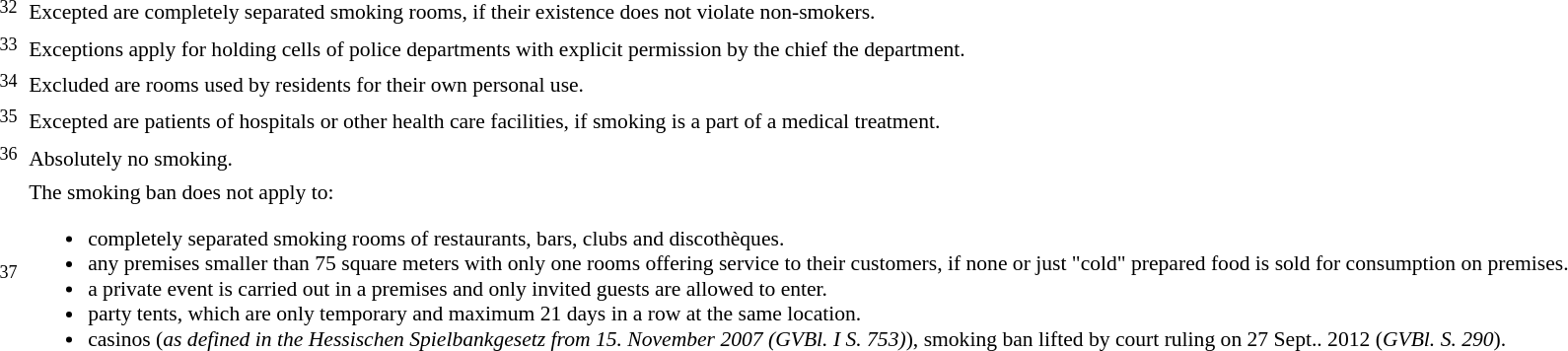<table class="toptextcells" style="font-size: 90%;">
<tr>
<td style="text-align: right; padding-right: 0.33em"><sup>32</sup></td>
<td>Excepted are completely separated smoking rooms, if their existence does not violate non-smokers.</td>
</tr>
<tr>
<td style="text-align: right; padding-right: 0.33em"><sup>33</sup></td>
<td>Exceptions apply for holding cells of police departments with explicit permission by the chief the department.</td>
</tr>
<tr>
<td style="text-align: right; padding-right: 0.33em"><sup>34</sup></td>
<td>Excluded are rooms used by residents for their own personal use.</td>
</tr>
<tr>
<td style="text-align: right; padding-right: 0.33em"><sup>35</sup></td>
<td>Excepted are patients of hospitals or other health care facilities, if smoking is a part of a medical treatment.</td>
</tr>
<tr>
<td style="text-align: right; padding-right: 0.33em"><sup>36</sup></td>
<td>Absolutely no smoking.</td>
</tr>
<tr>
<td style="text-align: right; padding-right: 0.33em"><sup>37</sup></td>
<td>The smoking ban does not apply to:<br><ul><li>completely separated smoking rooms of restaurants, bars, clubs and discothèques.</li><li>any premises smaller than 75 square meters with only one rooms offering service to their customers, if none or just "cold" prepared food is sold for consumption on premises.</li><li>a private event is carried out in a premises and only invited guests are allowed to enter.</li><li>party tents, which are only temporary and maximum 21 days in a row at the same location.</li><li>casinos (<em>as defined in the Hessischen Spielbankgesetz from 15. November 2007 (GVBl. I S. 753)</em>), smoking ban lifted by court ruling on 27 Sept.. 2012 (<em>GVBl. S. 290</em>).</li></ul></td>
</tr>
</table>
